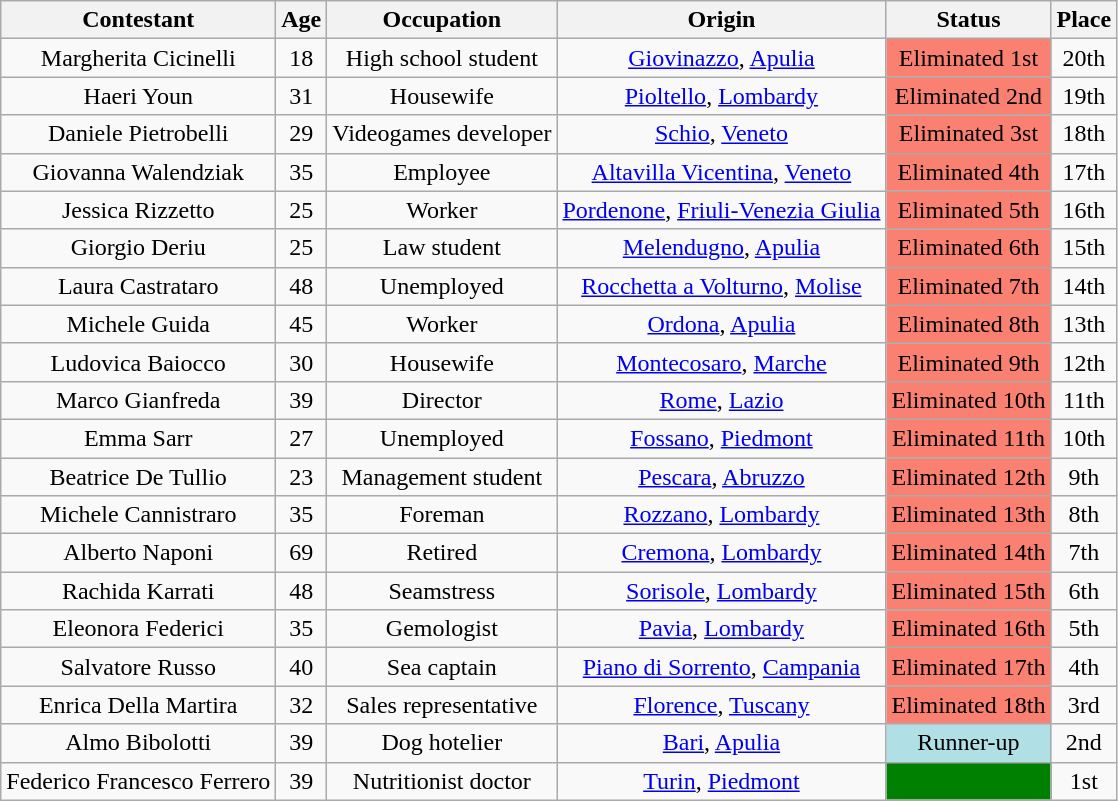<table class="wikitable" style="text-align: center;">
<tr>
<th>Contestant</th>
<th>Age</th>
<th>Occupation</th>
<th>Origin</th>
<th>Status</th>
<th>Place</th>
</tr>
<tr>
<td>Margherita Cicinelli</td>
<td>18</td>
<td>High school student</td>
<td><a href='#'>Giovinazzo</a>, <a href='#'>Apulia</a></td>
<td bgcolor=#fa8072>Eliminated 1st</td>
<td>20th</td>
</tr>
<tr>
<td>Haeri Youn</td>
<td>31</td>
<td>Housewife</td>
<td><a href='#'>Pioltello</a>, <a href='#'>Lombardy</a></td>
<td bgcolor=#fa8072>Eliminated 2nd</td>
<td>19th</td>
</tr>
<tr>
<td>Daniele Pietrobelli</td>
<td>29</td>
<td>Videogames developer</td>
<td><a href='#'>Schio</a>, <a href='#'>Veneto</a></td>
<td bgcolor=#fa8072>Eliminated 3st</td>
<td>18th</td>
</tr>
<tr>
<td>Giovanna Walendziak</td>
<td>35</td>
<td>Employee</td>
<td><a href='#'>Altavilla Vicentina</a>, <a href='#'>Veneto</a></td>
<td bgcolor=#fa8072>Eliminated 4th</td>
<td>17th</td>
</tr>
<tr>
<td>Jessica Rizzetto</td>
<td>25</td>
<td>Worker</td>
<td><a href='#'>Pordenone</a>, <a href='#'>Friuli-Venezia Giulia</a></td>
<td bgcolor=#fa8072>Eliminated 5th</td>
<td>16th</td>
</tr>
<tr>
<td>Giorgio Deriu</td>
<td>25</td>
<td>Law student</td>
<td><a href='#'>Melendugno</a>, <a href='#'>Apulia</a></td>
<td bgcolor=#fa8072>Eliminated 6th</td>
<td>15th</td>
</tr>
<tr>
<td>Laura Castrataro</td>
<td>48</td>
<td>Unemployed</td>
<td><a href='#'>Rocchetta a Volturno</a>, <a href='#'>Molise</a></td>
<td bgcolor=#fa8072>Eliminated 7th</td>
<td>14th</td>
</tr>
<tr>
<td>Michele Guida</td>
<td>45</td>
<td>Worker</td>
<td><a href='#'>Ordona</a>, <a href='#'>Apulia</a></td>
<td bgcolor=#fa8072>Eliminated 8th</td>
<td>13th</td>
</tr>
<tr>
<td>Ludovica Baiocco</td>
<td>30</td>
<td>Housewife</td>
<td><a href='#'>Montecosaro</a>, <a href='#'>Marche</a></td>
<td bgcolor=#fa8072>Eliminated 9th</td>
<td>12th</td>
</tr>
<tr>
<td>Marco Gianfreda</td>
<td>39</td>
<td>Director</td>
<td><a href='#'>Rome</a>, <a href='#'>Lazio</a></td>
<td bgcolor=#fa8072>Eliminated 10th</td>
<td>11th</td>
</tr>
<tr>
<td>Emma Sarr</td>
<td>27</td>
<td>Unemployed</td>
<td><a href='#'>Fossano</a>, <a href='#'>Piedmont</a></td>
<td bgcolor=#fa8072>Eliminated 11th</td>
<td>10th</td>
</tr>
<tr>
<td>Beatrice De Tullio</td>
<td>23</td>
<td>Management student</td>
<td><a href='#'>Pescara</a>, <a href='#'>Abruzzo</a></td>
<td bgcolor=#fa8072>Eliminated 12th</td>
<td>9th</td>
</tr>
<tr>
<td>Michele Cannistraro</td>
<td>35</td>
<td>Foreman</td>
<td><a href='#'>Rozzano</a>, <a href='#'>Lombardy</a></td>
<td bgcolor=#fa8072>Eliminated 13th</td>
<td>8th</td>
</tr>
<tr>
<td>Alberto Naponi</td>
<td>69</td>
<td>Retired</td>
<td><a href='#'>Cremona</a>, <a href='#'>Lombardy</a></td>
<td bgcolor=#fa8072>Eliminated 14th</td>
<td>7th</td>
</tr>
<tr>
<td>Rachida Karrati</td>
<td>48</td>
<td>Seamstress</td>
<td><a href='#'>Sorisole</a>, <a href='#'>Lombardy</a></td>
<td bgcolor=#fa8072>Eliminated 15th</td>
<td>6th</td>
</tr>
<tr>
<td>Eleonora Federici</td>
<td>35</td>
<td>Gemologist</td>
<td><a href='#'>Pavia</a>, <a href='#'>Lombardy</a></td>
<td bgcolor=#fa8072>Eliminated 16th</td>
<td>5th</td>
</tr>
<tr>
<td>Salvatore Russo</td>
<td>40</td>
<td>Sea captain</td>
<td><a href='#'>Piano di Sorrento</a>, <a href='#'>Campania</a></td>
<td bgcolor=#fa8072>Eliminated 17th</td>
<td>4th</td>
</tr>
<tr>
<td>Enrica Della Martira</td>
<td>32</td>
<td>Sales representative</td>
<td><a href='#'>Florence</a>, <a href='#'>Tuscany</a></td>
<td bgcolor=#fa8072>Eliminated 18th</td>
<td>3rd</td>
</tr>
<tr>
<td>Almo Bibolotti</td>
<td>39</td>
<td>Dog hotelier</td>
<td><a href='#'>Bari</a>, <a href='#'>Apulia</a></td>
<td bgcolor=#B0E0E6>Runner-up</td>
<td>2nd</td>
</tr>
<tr>
<td>Federico Francesco Ferrero</td>
<td>39</td>
<td>Nutritionist doctor</td>
<td><a href='#'>Turin</a>, <a href='#'>Piedmont</a></td>
<td bgcolor=green></td>
<td>1st</td>
</tr>
</table>
